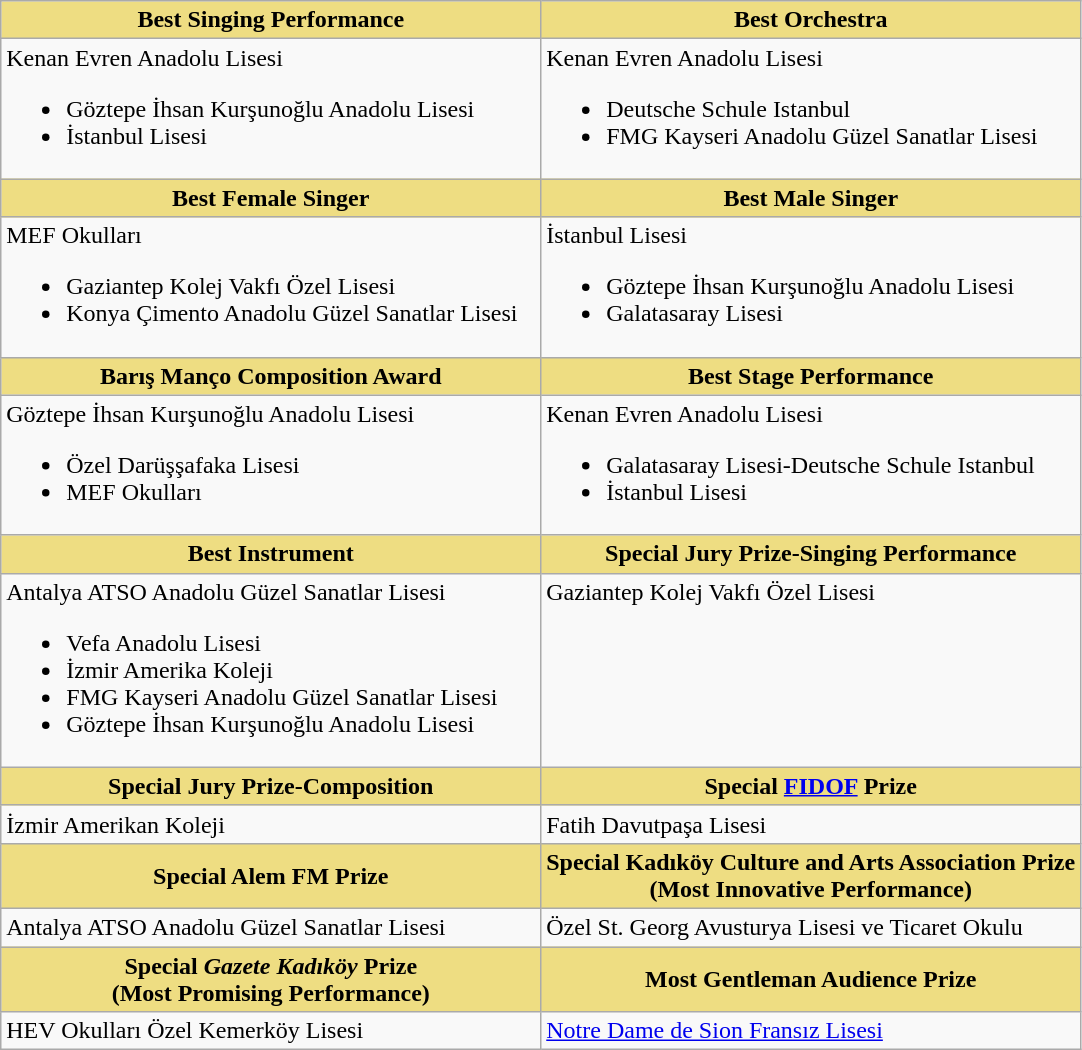<table class=wikitable>
<tr>
<th style="background:#EEDD82; width:50%">Best Singing Performance</th>
<th style="background:#EEDD82; width:50%">Best Orchestra</th>
</tr>
<tr>
<td valign="top">Kenan Evren Anadolu Lisesi<br><ul><li>Göztepe İhsan Kurşunoğlu Anadolu Lisesi</li><li>İstanbul Lisesi</li></ul></td>
<td valign="top">Kenan Evren Anadolu Lisesi<br><ul><li>Deutsche Schule Istanbul</li><li>FMG Kayseri Anadolu Güzel Sanatlar Lisesi</li></ul></td>
</tr>
<tr>
<th style="background:#EEDD82; width:50%">Best Female Singer</th>
<th style="background:#EEDD82; width:50%">Best Male Singer</th>
</tr>
<tr>
<td valign="top">MEF Okulları<br><ul><li>Gaziantep Kolej Vakfı Özel Lisesi</li><li>Konya Çimento Anadolu Güzel Sanatlar Lisesi</li></ul></td>
<td valign="top">İstanbul Lisesi<br><ul><li>Göztepe İhsan Kurşunoğlu Anadolu Lisesi</li><li>Galatasaray Lisesi</li></ul></td>
</tr>
<tr>
<th style="background:#EEDD82; width:50%">Barış Manço Composition Award</th>
<th style="background:#EEDD82; width:50%">Best Stage Performance</th>
</tr>
<tr>
<td valign="top">Göztepe İhsan Kurşunoğlu Anadolu Lisesi<br><ul><li>Özel Darüşşafaka Lisesi</li><li>MEF Okulları</li></ul></td>
<td valign="top">Kenan Evren Anadolu Lisesi<br><ul><li>Galatasaray Lisesi-Deutsche Schule Istanbul</li><li>İstanbul Lisesi</li></ul></td>
</tr>
<tr>
<th style="background:#EEDD82; width:50%">Best Instrument</th>
<th style="background:#EEDD82; width:50%">Special Jury Prize-Singing Performance</th>
</tr>
<tr>
<td valign="top">Antalya ATSO Anadolu Güzel Sanatlar Lisesi<br><ul><li>Vefa Anadolu Lisesi</li><li>İzmir Amerika Koleji</li><li>FMG Kayseri Anadolu Güzel Sanatlar Lisesi</li><li>Göztepe İhsan Kurşunoğlu Anadolu Lisesi</li></ul></td>
<td valign="top">Gaziantep Kolej Vakfı Özel Lisesi</td>
</tr>
<tr>
<th style="background:#EEDD82; width:50%">Special Jury Prize-Composition</th>
<th style="background:#EEDD82; width:50%">Special <a href='#'>FIDOF</a> Prize</th>
</tr>
<tr>
<td valign="top">İzmir Amerikan Koleji</td>
<td valign="top">Fatih Davutpaşa Lisesi</td>
</tr>
<tr>
<th style="background:#EEDD82; width:50%">Special Alem FM Prize</th>
<th style="background:#EEDD82; width:50%">Special Kadıköy Culture and Arts Association Prize<br>(Most Innovative Performance)</th>
</tr>
<tr>
<td valign="top">Antalya ATSO Anadolu Güzel Sanatlar Lisesi</td>
<td valign="top">Özel St. Georg Avusturya Lisesi ve Ticaret Okulu</td>
</tr>
<tr>
<th style="background:#EEDD82; width:50%">Special <em>Gazete Kadıköy</em> Prize<br>(Most Promising Performance)</th>
<th style="background:#EEDD82; width:50%">Most Gentleman Audience Prize</th>
</tr>
<tr>
<td valign="top">HEV Okulları Özel Kemerköy Lisesi</td>
<td valign="top"><a href='#'>Notre Dame de Sion Fransız Lisesi</a></td>
</tr>
</table>
